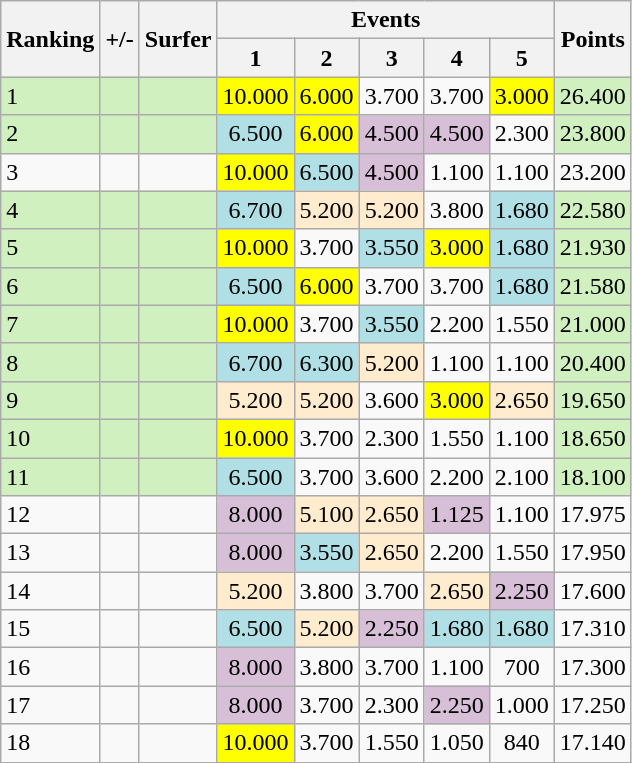<table class="wikitable" style="text-align: center;">
<tr>
<th rowspan="2">Ranking</th>
<th rowspan="2">+/-</th>
<th rowspan="2">Surfer</th>
<th colspan="5">Events</th>
<th rowspan="2">Points</th>
</tr>
<tr>
<th>1</th>
<th>2</th>
<th>3</th>
<th>4</th>
<th>5</th>
</tr>
<tr>
<td style="text-align:left; background:#d0f0c0;">1</td>
<td style="background:#d0f0c0;"></td>
<td style="text-align:left; background:#d0f0c0;"></td>
<td style="background:yellow;"><span>10.000</span></td>
<td style="background:yellow;"><span>6.000</span></td>
<td><span>3.700</span></td>
<td><span>3.700</span></td>
<td style="background:yellow;"><span>3.000</span></td>
<td style="background:#d0f0c0;">26.400</td>
</tr>
<tr>
<td style="text-align:left; background:#d0f0c0;">2</td>
<td style="background:#d0f0c0;"></td>
<td style="text-align:left; background:#d0f0c0;"></td>
<td style="background:#b0e0e6;"><span>6.500</span></td>
<td style="background:yellow;"><span>6.000</span></td>
<td style="background:thistle;"><span>4.500</span></td>
<td style="background:thistle;"><span>4.500</span></td>
<td><span>2.300</span></td>
<td style="background:#d0f0c0;">23.800</td>
</tr>
<tr>
<td style=text-align:left>3</td>
<td></td>
<td style=text-align:left></td>
<td style="background:yellow;"><span>10.000</span></td>
<td style="background:#b0e0e6;"><span>6.500</span></td>
<td style="background:thistle;"><span>4.500</span></td>
<td><span>1.100</span></td>
<td><span>1.100</span></td>
<td>23.200</td>
</tr>
<tr>
<td style="text-align:left; background:#d0f0c0;">4</td>
<td style="background:#d0f0c0;"></td>
<td style="text-align:left; background:#d0f0c0;"></td>
<td style="background:#b0e0e6;"><span>6.700</span></td>
<td style="background:#ffebcd;"><span>5.200</span></td>
<td style="background:#ffebcd;"><span>5.200</span></td>
<td><span>3.800</span></td>
<td style="background:#b0e0e6;"><span>1.680</span></td>
<td style="background:#d0f0c0;">22.580</td>
</tr>
<tr>
<td style="text-align:left; background:#d0f0c0;">5</td>
<td style="background:#d0f0c0;"></td>
<td style="text-align:left; background:#d0f0c0;"></td>
<td style="background:yellow;"><span>10.000</span></td>
<td><span>3.700</span></td>
<td style="background:#b0e0e6;"><span>3.550</span></td>
<td style="background:yellow;"><span>3.000</span></td>
<td style="background:#b0e0e6;"><span>1.680</span></td>
<td style="background:#d0f0c0;">21.930</td>
</tr>
<tr>
<td style="text-align:left; background:#d0f0c0;">6</td>
<td style="background:#d0f0c0;"></td>
<td style="text-align:left; background:#d0f0c0;"></td>
<td style="background:#b0e0e6;"><span>6.500</span></td>
<td style="background:yellow;"><span>6.000</span></td>
<td><span>3.700</span></td>
<td><span>3.700</span></td>
<td style="background:#b0e0e6;"><span>1.680</span></td>
<td style="background:#d0f0c0;">21.580</td>
</tr>
<tr>
<td style="text-align:left; background:#d0f0c0;">7</td>
<td style="background:#d0f0c0;"></td>
<td style="text-align:left; background:#d0f0c0;"></td>
<td style="background:yellow;"><span>10.000</span></td>
<td><span>3.700</span></td>
<td style="background:#b0e0e6;"><span>3.550</span></td>
<td><span>2.200</span></td>
<td><span>1.550</span></td>
<td style="background:#d0f0c0;">21.000</td>
</tr>
<tr>
<td style="text-align:left; background:#d0f0c0;">8</td>
<td style="background:#d0f0c0;"></td>
<td style="text-align:left; background:#d0f0c0;"></td>
<td style="background:#b0e0e6;"><span>6.700</span></td>
<td style="background:#b0e0e6;"><span>6.300</span></td>
<td style="background:#ffebcd;"><span>5.200</span></td>
<td><span>1.100</span></td>
<td><span>1.100</span></td>
<td style="background:#d0f0c0;">20.400</td>
</tr>
<tr>
<td style="text-align:left; background:#d0f0c0;">9</td>
<td style="background:#d0f0c0;"></td>
<td style="text-align:left; background:#d0f0c0;"></td>
<td style="background:#ffebcd;"><span>5.200</span></td>
<td style="background:#ffebcd;"><span>5.200</span></td>
<td><span>3.600</span></td>
<td style="background:yellow;"><span>3.000</span></td>
<td style="background:#ffebcd;"><span>2.650</span></td>
<td style="background:#d0f0c0;">19.650</td>
</tr>
<tr>
<td style="text-align:left; background:#d0f0c0;">10</td>
<td style="background:#d0f0c0;"></td>
<td style="text-align:left; background:#d0f0c0;"></td>
<td style="background:yellow;"><span>10.000</span></td>
<td><span>3.700</span></td>
<td><span>2.300</span></td>
<td><span>1.550</span></td>
<td><span>1.100</span></td>
<td style="background:#d0f0c0;">18.650</td>
</tr>
<tr>
<td style="text-align:left; background:#d0f0c0;">11</td>
<td style="background:#d0f0c0;"></td>
<td style="text-align:left; background:#d0f0c0;"></td>
<td style="background:#b0e0e6;"><span>6.500</span></td>
<td><span>3.700</span></td>
<td><span>3.600</span></td>
<td><span>2.200</span></td>
<td><span>2.100</span></td>
<td style="background:#d0f0c0;">18.100</td>
</tr>
<tr>
<td style=text-align:left>12</td>
<td></td>
<td style=text-align:left></td>
<td style="background:thistle;"><span>8.000</span></td>
<td style="background:#ffebcd;"><span>5.100</span></td>
<td style="background:#ffebcd;"><span>2.650</span></td>
<td style="background:thistle;"><span>1.125</span></td>
<td><span>1.100</span></td>
<td>17.975</td>
</tr>
<tr>
<td style=text-align:left>13</td>
<td></td>
<td style=text-align:left></td>
<td style="background:thistle;"><span>8.000</span></td>
<td style="background:#b0e0e6;"><span>3.550</span></td>
<td style="background:#ffebcd;"><span>2.650</span></td>
<td><span>2.200</span></td>
<td><span>1.550</span></td>
<td>17.950</td>
</tr>
<tr>
<td style=text-align:left>14</td>
<td></td>
<td style=text-align:left></td>
<td style="background:#ffebcd;"><span>5.200</span></td>
<td><span>3.800</span></td>
<td><span>3.700</span></td>
<td style="background:#ffebcd;"><span>2.650</span></td>
<td style="background:thistle;"><span>2.250</span></td>
<td>17.600</td>
</tr>
<tr>
<td style=text-align:left>15</td>
<td></td>
<td style=text-align:left></td>
<td style="background:#b0e0e6;"><span>6.500</span></td>
<td style="background:#ffebcd;"><span>5.200</span></td>
<td style="background:thistle;"><span>2.250</span></td>
<td style="background:#b0e0e6;"><span>1.680</span></td>
<td style="background:#b0e0e6;"><span>1.680</span></td>
<td>17.310</td>
</tr>
<tr>
<td style=text-align:left>16</td>
<td></td>
<td style=text-align:left></td>
<td style="background:thistle;"><span>8.000</span></td>
<td><span>3.800</span></td>
<td><span>3.700</span></td>
<td><span>1.100</span></td>
<td><span>700</span></td>
<td>17.300</td>
</tr>
<tr>
<td style=text-align:left>17</td>
<td></td>
<td style=text-align:left></td>
<td style="background:thistle;"><span>8.000</span></td>
<td><span>3.700</span></td>
<td><span>2.300</span></td>
<td style="background:thistle;"><span>2.250</span></td>
<td><span>1.000</span></td>
<td>17.250</td>
</tr>
<tr>
<td style=text-align:left>18</td>
<td></td>
<td style=text-align:left></td>
<td style="background:yellow;"><span>10.000</span></td>
<td><span>3.700</span></td>
<td><span>1.550</span></td>
<td><span>1.050</span></td>
<td><span>840</span></td>
<td>17.140</td>
</tr>
</table>
